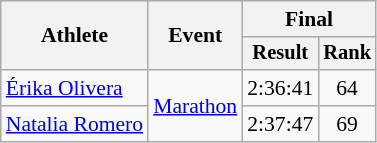<table class="wikitable" style="font-size:90%">
<tr>
<th rowspan="2">Athlete</th>
<th rowspan="2">Event</th>
<th colspan="2">Final</th>
</tr>
<tr style="font-size:95%">
<th>Result</th>
<th>Rank</th>
</tr>
<tr align=center>
<td align=left><a href='#'>Érika Olivera</a></td>
<td align=left rowspan=2><a href='#'>Marathon</a></td>
<td>2:36:41</td>
<td>64</td>
</tr>
<tr align=center>
<td align=left><a href='#'>Natalia Romero</a></td>
<td>2:37:47</td>
<td>69</td>
</tr>
</table>
